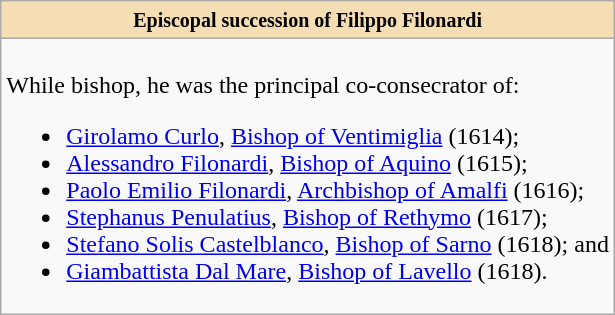<table role="presentation" class="wikitable mw-collapsible mw-collapsed"|>
<tr>
<th style="background:#F5DEB3"><small>Episcopal succession of Filippo Filonardi</small></th>
</tr>
<tr>
<td><br>While bishop, he was the principal co-consecrator of:<ul><li><a href='#'>Girolamo Curlo</a>, <a href='#'>Bishop of Ventimiglia</a> (1614);</li><li><a href='#'>Alessandro Filonardi</a>, <a href='#'>Bishop of Aquino</a> (1615);</li><li><a href='#'>Paolo Emilio Filonardi</a>, <a href='#'>Archbishop of Amalfi</a> (1616);</li><li><a href='#'>Stephanus Penulatius</a>, <a href='#'>Bishop of Rethymo</a> (1617);</li><li><a href='#'>Stefano Solis Castelblanco</a>, <a href='#'>Bishop of Sarno</a> (1618); and</li><li><a href='#'>Giambattista Dal Mare</a>, <a href='#'>Bishop of Lavello</a> (1618).</li></ul></td>
</tr>
</table>
